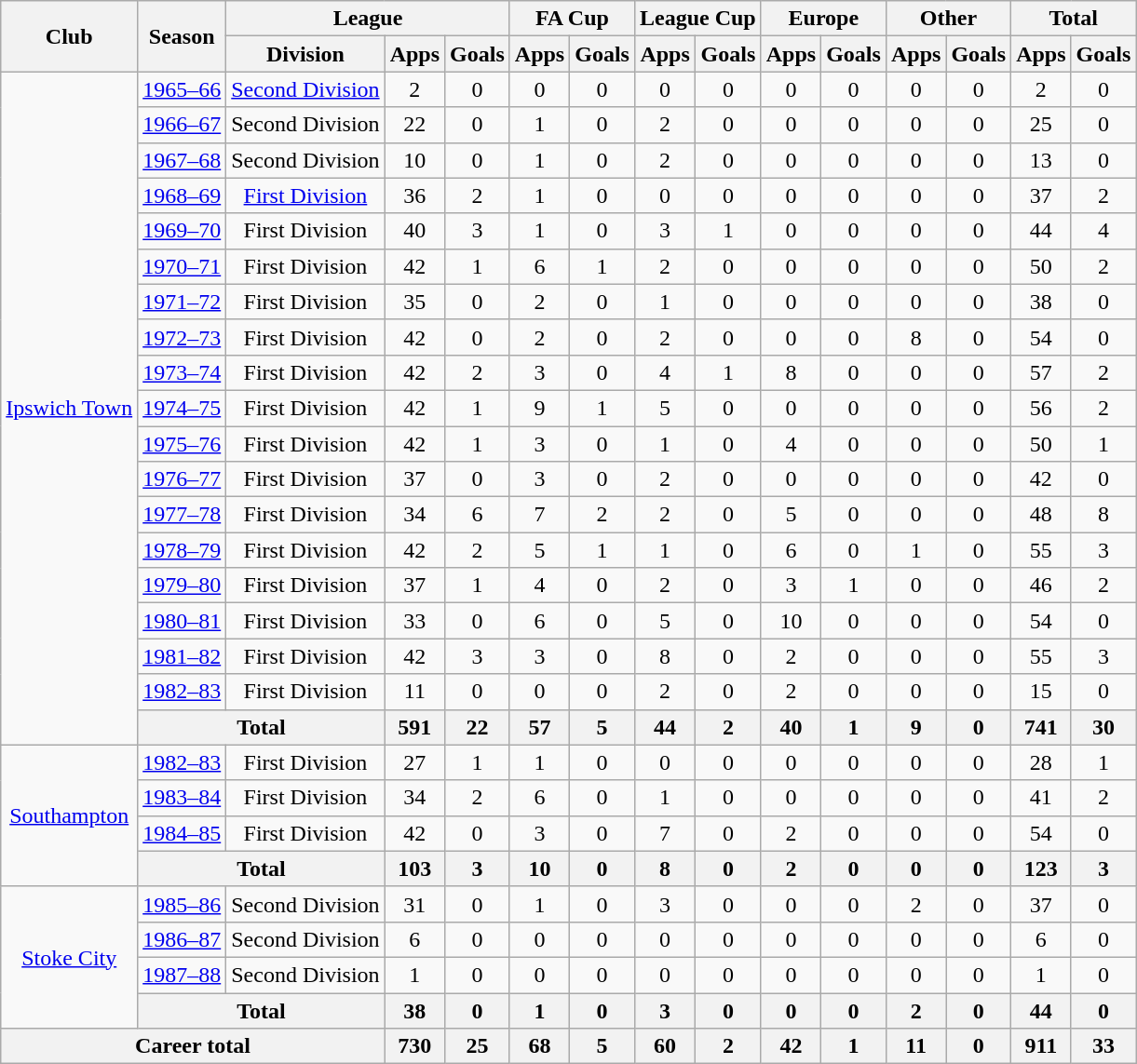<table class="wikitable" style="text-align:center">
<tr>
<th rowspan="2">Club</th>
<th rowspan="2">Season</th>
<th colspan="3">League</th>
<th colspan="2">FA Cup</th>
<th colspan="2">League Cup</th>
<th colspan="2">Europe</th>
<th colspan="2">Other</th>
<th colspan="2">Total</th>
</tr>
<tr>
<th>Division</th>
<th>Apps</th>
<th>Goals</th>
<th>Apps</th>
<th>Goals</th>
<th>Apps</th>
<th>Goals</th>
<th>Apps</th>
<th>Goals</th>
<th>Apps</th>
<th>Goals</th>
<th>Apps</th>
<th>Goals</th>
</tr>
<tr>
<td rowspan="19"><a href='#'>Ipswich Town</a></td>
<td><a href='#'>1965–66</a></td>
<td><a href='#'>Second Division</a></td>
<td>2</td>
<td>0</td>
<td>0</td>
<td>0</td>
<td>0</td>
<td>0</td>
<td>0</td>
<td>0</td>
<td>0</td>
<td>0</td>
<td>2</td>
<td>0</td>
</tr>
<tr>
<td><a href='#'>1966–67</a></td>
<td>Second Division</td>
<td>22</td>
<td>0</td>
<td>1</td>
<td>0</td>
<td>2</td>
<td>0</td>
<td>0</td>
<td>0</td>
<td>0</td>
<td>0</td>
<td>25</td>
<td>0</td>
</tr>
<tr>
<td><a href='#'>1967–68</a></td>
<td>Second Division</td>
<td>10</td>
<td>0</td>
<td>1</td>
<td>0</td>
<td>2</td>
<td>0</td>
<td>0</td>
<td>0</td>
<td>0</td>
<td>0</td>
<td>13</td>
<td>0</td>
</tr>
<tr>
<td><a href='#'>1968–69</a></td>
<td><a href='#'>First Division</a></td>
<td>36</td>
<td>2</td>
<td>1</td>
<td>0</td>
<td>0</td>
<td>0</td>
<td>0</td>
<td>0</td>
<td>0</td>
<td>0</td>
<td>37</td>
<td>2</td>
</tr>
<tr>
<td><a href='#'>1969–70</a></td>
<td>First Division</td>
<td>40</td>
<td>3</td>
<td>1</td>
<td>0</td>
<td>3</td>
<td>1</td>
<td>0</td>
<td>0</td>
<td>0</td>
<td>0</td>
<td>44</td>
<td>4</td>
</tr>
<tr>
<td><a href='#'>1970–71</a></td>
<td>First Division</td>
<td>42</td>
<td>1</td>
<td>6</td>
<td>1</td>
<td>2</td>
<td>0</td>
<td>0</td>
<td>0</td>
<td>0</td>
<td>0</td>
<td>50</td>
<td>2</td>
</tr>
<tr>
<td><a href='#'>1971–72</a></td>
<td>First Division</td>
<td>35</td>
<td>0</td>
<td>2</td>
<td>0</td>
<td>1</td>
<td>0</td>
<td>0</td>
<td>0</td>
<td>0</td>
<td>0</td>
<td>38</td>
<td>0</td>
</tr>
<tr>
<td><a href='#'>1972–73</a></td>
<td>First Division</td>
<td>42</td>
<td>0</td>
<td>2</td>
<td>0</td>
<td>2</td>
<td>0</td>
<td>0</td>
<td>0</td>
<td>8</td>
<td>0</td>
<td>54</td>
<td>0</td>
</tr>
<tr>
<td><a href='#'>1973–74</a></td>
<td>First Division</td>
<td>42</td>
<td>2</td>
<td>3</td>
<td>0</td>
<td>4</td>
<td>1</td>
<td>8</td>
<td>0</td>
<td>0</td>
<td>0</td>
<td>57</td>
<td>2</td>
</tr>
<tr>
<td><a href='#'>1974–75</a></td>
<td>First Division</td>
<td>42</td>
<td>1</td>
<td>9</td>
<td>1</td>
<td>5</td>
<td>0</td>
<td>0</td>
<td>0</td>
<td>0</td>
<td>0</td>
<td>56</td>
<td>2</td>
</tr>
<tr>
<td><a href='#'>1975–76</a></td>
<td>First Division</td>
<td>42</td>
<td>1</td>
<td>3</td>
<td>0</td>
<td>1</td>
<td>0</td>
<td>4</td>
<td>0</td>
<td>0</td>
<td>0</td>
<td>50</td>
<td>1</td>
</tr>
<tr>
<td><a href='#'>1976–77</a></td>
<td>First Division</td>
<td>37</td>
<td>0</td>
<td>3</td>
<td>0</td>
<td>2</td>
<td>0</td>
<td>0</td>
<td>0</td>
<td>0</td>
<td>0</td>
<td>42</td>
<td>0</td>
</tr>
<tr>
<td><a href='#'>1977–78</a></td>
<td>First Division</td>
<td>34</td>
<td>6</td>
<td>7</td>
<td>2</td>
<td>2</td>
<td>0</td>
<td>5</td>
<td>0</td>
<td>0</td>
<td>0</td>
<td>48</td>
<td>8</td>
</tr>
<tr>
<td><a href='#'>1978–79</a></td>
<td>First Division</td>
<td>42</td>
<td>2</td>
<td>5</td>
<td>1</td>
<td>1</td>
<td>0</td>
<td>6</td>
<td>0</td>
<td>1</td>
<td>0</td>
<td>55</td>
<td>3</td>
</tr>
<tr>
<td><a href='#'>1979–80</a></td>
<td>First Division</td>
<td>37</td>
<td>1</td>
<td>4</td>
<td>0</td>
<td>2</td>
<td>0</td>
<td>3</td>
<td>1</td>
<td>0</td>
<td>0</td>
<td>46</td>
<td>2</td>
</tr>
<tr>
<td><a href='#'>1980–81</a></td>
<td>First Division</td>
<td>33</td>
<td>0</td>
<td>6</td>
<td>0</td>
<td>5</td>
<td>0</td>
<td>10</td>
<td>0</td>
<td>0</td>
<td>0</td>
<td>54</td>
<td>0</td>
</tr>
<tr>
<td><a href='#'>1981–82</a></td>
<td>First Division</td>
<td>42</td>
<td>3</td>
<td>3</td>
<td>0</td>
<td>8</td>
<td>0</td>
<td>2</td>
<td>0</td>
<td>0</td>
<td>0</td>
<td>55</td>
<td>3</td>
</tr>
<tr>
<td><a href='#'>1982–83</a></td>
<td>First Division</td>
<td>11</td>
<td>0</td>
<td>0</td>
<td>0</td>
<td>2</td>
<td>0</td>
<td>2</td>
<td>0</td>
<td>0</td>
<td>0</td>
<td>15</td>
<td>0</td>
</tr>
<tr>
<th colspan="2">Total</th>
<th>591</th>
<th>22</th>
<th>57</th>
<th>5</th>
<th>44</th>
<th>2</th>
<th>40</th>
<th>1</th>
<th>9</th>
<th>0</th>
<th>741</th>
<th>30</th>
</tr>
<tr>
<td rowspan="4"><a href='#'>Southampton</a></td>
<td><a href='#'>1982–83</a></td>
<td>First Division</td>
<td>27</td>
<td>1</td>
<td>1</td>
<td>0</td>
<td>0</td>
<td>0</td>
<td>0</td>
<td>0</td>
<td>0</td>
<td>0</td>
<td>28</td>
<td>1</td>
</tr>
<tr>
<td><a href='#'>1983–84</a></td>
<td>First Division</td>
<td>34</td>
<td>2</td>
<td>6</td>
<td>0</td>
<td>1</td>
<td>0</td>
<td>0</td>
<td>0</td>
<td>0</td>
<td>0</td>
<td>41</td>
<td>2</td>
</tr>
<tr>
<td><a href='#'>1984–85</a></td>
<td>First Division</td>
<td>42</td>
<td>0</td>
<td>3</td>
<td>0</td>
<td>7</td>
<td>0</td>
<td>2</td>
<td>0</td>
<td>0</td>
<td>0</td>
<td>54</td>
<td>0</td>
</tr>
<tr>
<th colspan="2">Total</th>
<th>103</th>
<th>3</th>
<th>10</th>
<th>0</th>
<th>8</th>
<th>0</th>
<th>2</th>
<th>0</th>
<th>0</th>
<th>0</th>
<th>123</th>
<th>3</th>
</tr>
<tr>
<td rowspan="4"><a href='#'>Stoke City</a></td>
<td><a href='#'>1985–86</a></td>
<td>Second Division</td>
<td>31</td>
<td>0</td>
<td>1</td>
<td>0</td>
<td>3</td>
<td>0</td>
<td>0</td>
<td>0</td>
<td>2</td>
<td>0</td>
<td>37</td>
<td>0</td>
</tr>
<tr>
<td><a href='#'>1986–87</a></td>
<td>Second Division</td>
<td>6</td>
<td>0</td>
<td>0</td>
<td>0</td>
<td>0</td>
<td>0</td>
<td>0</td>
<td>0</td>
<td>0</td>
<td>0</td>
<td>6</td>
<td>0</td>
</tr>
<tr>
<td><a href='#'>1987–88</a></td>
<td>Second Division</td>
<td>1</td>
<td>0</td>
<td>0</td>
<td>0</td>
<td>0</td>
<td>0</td>
<td>0</td>
<td>0</td>
<td>0</td>
<td>0</td>
<td>1</td>
<td>0</td>
</tr>
<tr>
<th colspan="2">Total</th>
<th>38</th>
<th>0</th>
<th>1</th>
<th>0</th>
<th>3</th>
<th>0</th>
<th>0</th>
<th>0</th>
<th>2</th>
<th>0</th>
<th>44</th>
<th>0</th>
</tr>
<tr>
<th colspan="3">Career total</th>
<th>730</th>
<th>25</th>
<th>68</th>
<th>5</th>
<th>60</th>
<th>2</th>
<th>42</th>
<th>1</th>
<th>11</th>
<th>0</th>
<th>911</th>
<th>33</th>
</tr>
</table>
